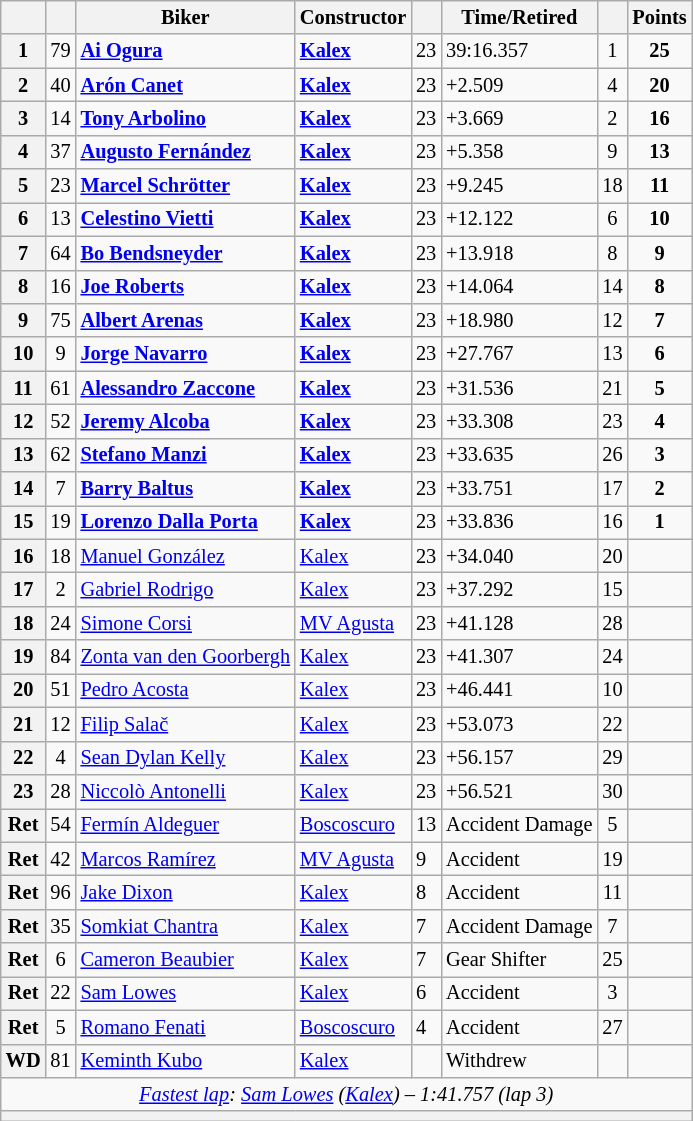<table class="wikitable sortable" style="font-size: 85%;">
<tr>
<th scope="col"></th>
<th scope="col"></th>
<th scope="col">Biker</th>
<th scope="col">Constructor</th>
<th scope="col" class="unsortable"></th>
<th scope="col" class="unsortable">Time/Retired</th>
<th scope="col"></th>
<th scope="col">Points</th>
</tr>
<tr>
<th scope="row">1</th>
<td align="center">79</td>
<td> <strong><a href='#'>Ai Ogura</a></strong></td>
<td><strong><a href='#'>Kalex</a></strong></td>
<td>23</td>
<td>39:16.357</td>
<td align="center">1</td>
<td align="center"><strong>25</strong></td>
</tr>
<tr>
<th scope="row">2</th>
<td align="center">40</td>
<td> <strong><a href='#'>Arón Canet</a></strong></td>
<td><strong><a href='#'>Kalex</a></strong></td>
<td>23</td>
<td>+2.509</td>
<td align="center">4</td>
<td align="center"><strong>20</strong></td>
</tr>
<tr>
<th scope="row">3</th>
<td align="center">14</td>
<td> <strong><a href='#'>Tony Arbolino</a></strong></td>
<td><strong><a href='#'>Kalex</a></strong></td>
<td>23</td>
<td>+3.669</td>
<td align="center">2</td>
<td align="center"><strong>16</strong></td>
</tr>
<tr>
<th scope="row">4</th>
<td align="center">37</td>
<td> <strong><a href='#'>Augusto Fernández</a></strong></td>
<td><strong><a href='#'>Kalex</a></strong></td>
<td>23</td>
<td>+5.358</td>
<td align="center">9</td>
<td align="center"><strong>13</strong></td>
</tr>
<tr>
<th scope="row">5</th>
<td align="center">23</td>
<td> <strong><a href='#'>Marcel Schrötter</a></strong></td>
<td><strong><a href='#'>Kalex</a></strong></td>
<td>23</td>
<td>+9.245</td>
<td align="center">18</td>
<td align="center"><strong>11</strong></td>
</tr>
<tr>
<th scope="row">6</th>
<td align="center">13</td>
<td> <strong><a href='#'>Celestino Vietti</a></strong></td>
<td><strong><a href='#'>Kalex</a></strong></td>
<td>23</td>
<td>+12.122</td>
<td align="center">6</td>
<td align="center"><strong>10</strong></td>
</tr>
<tr>
<th scope="row">7</th>
<td align="center">64</td>
<td> <strong><a href='#'>Bo Bendsneyder</a></strong></td>
<td><strong><a href='#'>Kalex</a></strong></td>
<td>23</td>
<td>+13.918</td>
<td align="center">8</td>
<td align="center"><strong>9</strong></td>
</tr>
<tr>
<th scope="row">8</th>
<td align="center">16</td>
<td> <strong><a href='#'>Joe Roberts</a></strong></td>
<td><strong><a href='#'>Kalex</a></strong></td>
<td>23</td>
<td>+14.064</td>
<td align="center">14</td>
<td align="center"><strong>8</strong></td>
</tr>
<tr>
<th scope="row">9</th>
<td align="center">75</td>
<td> <strong><a href='#'>Albert Arenas</a></strong></td>
<td><strong><a href='#'>Kalex</a></strong></td>
<td>23</td>
<td>+18.980</td>
<td align="center">12</td>
<td align="center"><strong>7</strong></td>
</tr>
<tr>
<th scope="row">10</th>
<td align="center">9</td>
<td> <strong><a href='#'>Jorge Navarro</a></strong></td>
<td><strong><a href='#'>Kalex</a></strong></td>
<td>23</td>
<td>+27.767</td>
<td align="center">13</td>
<td align="center"><strong>6</strong></td>
</tr>
<tr>
<th scope="row">11</th>
<td align="center">61</td>
<td> <strong><a href='#'>Alessandro Zaccone</a></strong></td>
<td><strong><a href='#'>Kalex</a></strong></td>
<td>23</td>
<td>+31.536</td>
<td align="center">21</td>
<td align="center"><strong>5</strong></td>
</tr>
<tr>
<th scope="row">12</th>
<td align="center">52</td>
<td> <strong><a href='#'>Jeremy Alcoba</a></strong></td>
<td><strong><a href='#'>Kalex</a></strong></td>
<td>23</td>
<td>+33.308</td>
<td align="center">23</td>
<td align="center"><strong>4</strong></td>
</tr>
<tr>
<th scope="row">13</th>
<td align="center">62</td>
<td> <strong><a href='#'>Stefano Manzi</a></strong></td>
<td><strong><a href='#'>Kalex</a></strong></td>
<td>23</td>
<td>+33.635</td>
<td align="center">26</td>
<td align="center"><strong>3</strong></td>
</tr>
<tr>
<th scope="row">14</th>
<td align="center">7</td>
<td> <strong><a href='#'>Barry Baltus</a></strong></td>
<td><strong><a href='#'>Kalex</a></strong></td>
<td>23</td>
<td>+33.751</td>
<td align="center">17</td>
<td align="center"><strong>2</strong></td>
</tr>
<tr>
<th scope="row">15</th>
<td align="center">19</td>
<td> <strong><a href='#'>Lorenzo Dalla Porta</a></strong></td>
<td><strong><a href='#'>Kalex</a></strong></td>
<td>23</td>
<td>+33.836</td>
<td align="center">16</td>
<td align="center"><strong>1</strong></td>
</tr>
<tr>
<th scope="row">16</th>
<td align="center">18</td>
<td> <a href='#'>Manuel González</a></td>
<td><a href='#'>Kalex</a></td>
<td>23</td>
<td>+34.040</td>
<td align="center">20</td>
<td></td>
</tr>
<tr>
<th scope="row">17</th>
<td align="center">2</td>
<td> <a href='#'>Gabriel Rodrigo</a></td>
<td><a href='#'>Kalex</a></td>
<td>23</td>
<td>+37.292</td>
<td align="center">15</td>
<td></td>
</tr>
<tr>
<th scope="row">18</th>
<td align="center">24</td>
<td> <a href='#'>Simone Corsi</a></td>
<td><a href='#'>MV Agusta</a></td>
<td>23</td>
<td>+41.128</td>
<td align="center">28</td>
<td></td>
</tr>
<tr>
<th scope="row">19</th>
<td align="center">84</td>
<td> <a href='#'>Zonta van den Goorbergh</a></td>
<td><a href='#'>Kalex</a></td>
<td>23</td>
<td>+41.307</td>
<td align="center">24</td>
<td></td>
</tr>
<tr>
<th scope="row">20</th>
<td align="center">51</td>
<td> <a href='#'>Pedro Acosta</a></td>
<td><a href='#'>Kalex</a></td>
<td>23</td>
<td>+46.441</td>
<td align="center">10</td>
<td></td>
</tr>
<tr>
<th scope="row">21</th>
<td align="center">12</td>
<td> <a href='#'>Filip Salač</a></td>
<td><a href='#'>Kalex</a></td>
<td>23</td>
<td>+53.073</td>
<td align="center">22</td>
<td></td>
</tr>
<tr>
<th scope="row">22</th>
<td align="center">4</td>
<td> <a href='#'>Sean Dylan Kelly</a></td>
<td><a href='#'>Kalex</a></td>
<td>23</td>
<td>+56.157</td>
<td align="center">29</td>
<td></td>
</tr>
<tr>
<th scope="row">23</th>
<td align="center">28</td>
<td> <a href='#'>Niccolò Antonelli</a></td>
<td><a href='#'>Kalex</a></td>
<td>23</td>
<td>+56.521</td>
<td align="center">30</td>
<td></td>
</tr>
<tr>
<th scope="row">Ret</th>
<td align="center">54</td>
<td> <a href='#'>Fermín Aldeguer</a></td>
<td><a href='#'>Boscoscuro</a></td>
<td>13</td>
<td>Accident Damage</td>
<td align="center">5</td>
<td></td>
</tr>
<tr>
<th scope="row">Ret</th>
<td align="center">42</td>
<td> <a href='#'>Marcos Ramírez</a></td>
<td><a href='#'>MV Agusta</a></td>
<td>9</td>
<td>Accident</td>
<td align="center">19</td>
<td></td>
</tr>
<tr>
<th scope="row">Ret</th>
<td align="center">96</td>
<td> <a href='#'>Jake Dixon</a></td>
<td><a href='#'>Kalex</a></td>
<td>8</td>
<td>Accident</td>
<td align="center">11</td>
<td></td>
</tr>
<tr>
<th scope="row">Ret</th>
<td align="center">35</td>
<td> <a href='#'>Somkiat Chantra</a></td>
<td><a href='#'>Kalex</a></td>
<td>7</td>
<td>Accident Damage</td>
<td align="center">7</td>
<td></td>
</tr>
<tr>
<th scope="row">Ret</th>
<td align="center">6</td>
<td> <a href='#'>Cameron Beaubier</a></td>
<td><a href='#'>Kalex</a></td>
<td>7</td>
<td>Gear Shifter</td>
<td align="center">25</td>
<td></td>
</tr>
<tr>
<th scope="row">Ret</th>
<td align="center">22</td>
<td> <a href='#'>Sam Lowes</a></td>
<td><a href='#'>Kalex</a></td>
<td>6</td>
<td>Accident</td>
<td align="center">3</td>
<td></td>
</tr>
<tr>
<th scope="row">Ret</th>
<td align="center">5</td>
<td> <a href='#'>Romano Fenati</a></td>
<td><a href='#'>Boscoscuro</a></td>
<td>4</td>
<td>Accident</td>
<td align="center">27</td>
<td></td>
</tr>
<tr>
<th scope="row">WD</th>
<td align="center">81</td>
<td> <a href='#'>Keminth Kubo</a></td>
<td><a href='#'>Kalex</a></td>
<td></td>
<td>Withdrew</td>
<td></td>
<td></td>
</tr>
<tr class="sortbottom">
<td colspan="8" style="text-align:center"><em><a href='#'>Fastest lap</a>:  <a href='#'>Sam Lowes</a> (<a href='#'>Kalex</a>) – 1:41.757 (lap 3)</em></td>
</tr>
<tr>
<th colspan=8></th>
</tr>
</table>
